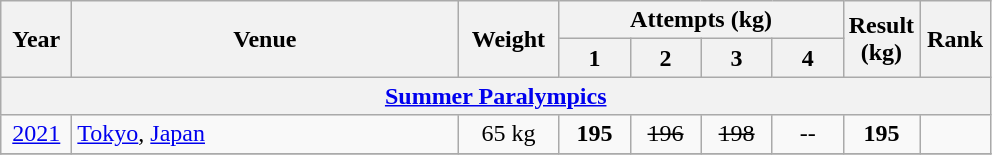<table class = "wikitable" style="text-align:center;">
<tr>
<th rowspan=2 width=40>Year</th>
<th rowspan=2 width=250>Venue</th>
<th rowspan=2 width=60>Weight</th>
<th colspan=4>Attempts (kg)</th>
<th rowspan=2 width=40>Result (kg)</th>
<th rowspan=2 width=40>Rank</th>
</tr>
<tr>
<th width=40>1</th>
<th width=40>2</th>
<th width=40>3</th>
<th width=40>4</th>
</tr>
<tr>
<th colspan=13><a href='#'>Summer Paralympics</a></th>
</tr>
<tr>
<td><a href='#'>2021</a></td>
<td align=left> <a href='#'>Tokyo</a>, <a href='#'>Japan</a></td>
<td>65 kg</td>
<td><strong>195</strong></td>
<td><s>196</s></td>
<td><s>198</s></td>
<td>--</td>
<td><strong>195</strong></td>
<td></td>
</tr>
<tr>
</tr>
</table>
